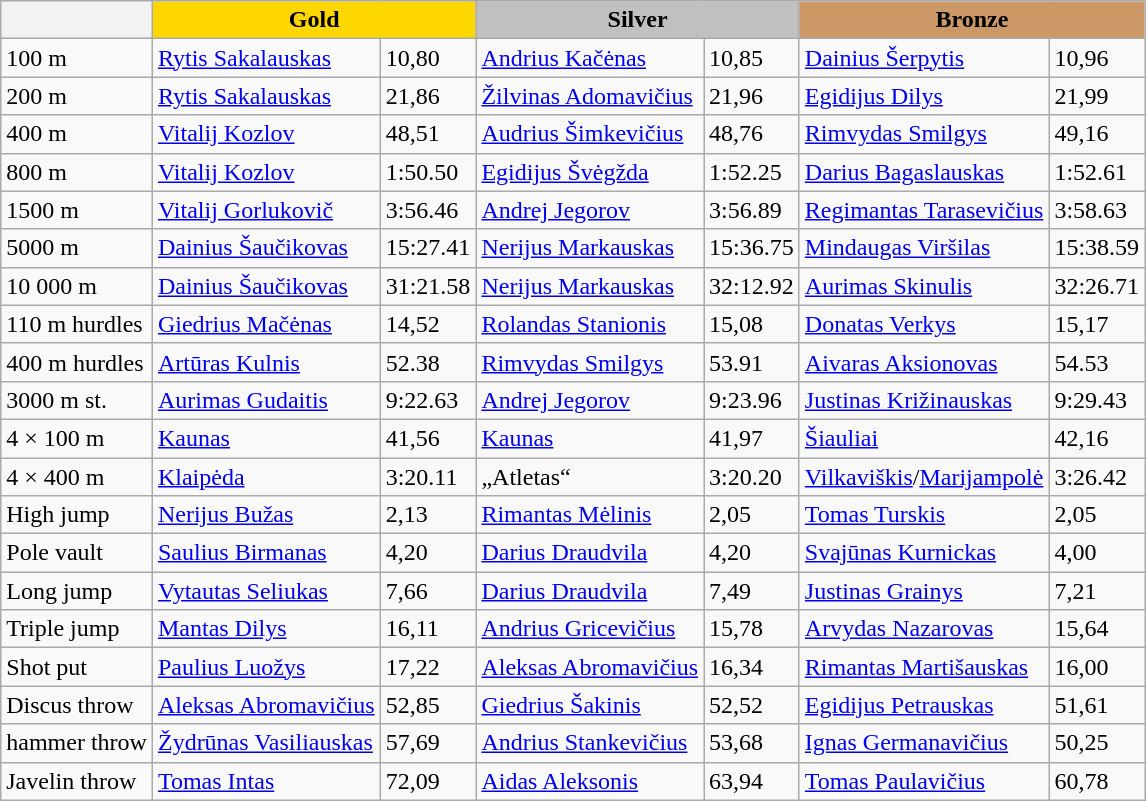<table class="wikitable">
<tr>
<th></th>
<th style="background:gold;" colspan=2>Gold</th>
<th style="background:silver;" colspan=2>Silver</th>
<th style="background:#CC9966;" colspan=2>Bronze</th>
</tr>
<tr>
<td>100 m</td>
<td><a href='#'>Rytis Sakalauskas</a></td>
<td>10,80</td>
<td><a href='#'>Andrius Kačėnas</a></td>
<td>10,85</td>
<td><a href='#'>Dainius Šerpytis</a></td>
<td>10,96</td>
</tr>
<tr>
<td>200 m</td>
<td><a href='#'>Rytis Sakalauskas</a></td>
<td>21,86</td>
<td><a href='#'>Žilvinas Adomavičius</a></td>
<td>21,96</td>
<td><a href='#'>Egidijus Dilys</a></td>
<td>21,99</td>
</tr>
<tr>
<td>400 m</td>
<td><a href='#'>Vitalij Kozlov</a></td>
<td>48,51</td>
<td><a href='#'>Audrius Šimkevičius</a></td>
<td>48,76</td>
<td><a href='#'>Rimvydas Smilgys</a></td>
<td>49,16</td>
</tr>
<tr>
<td>800 m</td>
<td><a href='#'>Vitalij Kozlov</a></td>
<td>1:50.50</td>
<td><a href='#'>Egidijus Švėgžda</a></td>
<td>1:52.25</td>
<td><a href='#'>Darius Bagaslauskas</a></td>
<td>1:52.61</td>
</tr>
<tr>
<td>1500 m</td>
<td><a href='#'>Vitalij Gorlukovič</a></td>
<td>3:56.46</td>
<td><a href='#'>Andrej Jegorov</a></td>
<td>3:56.89</td>
<td><a href='#'>Regimantas Tarasevičius</a></td>
<td>3:58.63</td>
</tr>
<tr>
<td>5000 m</td>
<td><a href='#'>Dainius Šaučikovas</a></td>
<td>15:27.41</td>
<td><a href='#'>Nerijus Markauskas</a></td>
<td>15:36.75</td>
<td><a href='#'>Mindaugas Viršilas</a></td>
<td>15:38.59</td>
</tr>
<tr>
<td>10 000 m</td>
<td><a href='#'>Dainius Šaučikovas</a></td>
<td>31:21.58</td>
<td><a href='#'>Nerijus Markauskas</a></td>
<td>32:12.92</td>
<td><a href='#'>Aurimas Skinulis</a></td>
<td>32:26.71</td>
</tr>
<tr>
<td>110 m hurdles</td>
<td><a href='#'>Giedrius Mačėnas</a></td>
<td>14,52</td>
<td><a href='#'>Rolandas Stanionis</a></td>
<td>15,08</td>
<td><a href='#'>Donatas Verkys</a></td>
<td>15,17</td>
</tr>
<tr>
<td>400 m hurdles</td>
<td><a href='#'>Artūras Kulnis</a></td>
<td>52.38</td>
<td><a href='#'>Rimvydas Smilgys</a></td>
<td>53.91</td>
<td><a href='#'>Aivaras Aksionovas</a></td>
<td>54.53</td>
</tr>
<tr>
<td>3000 m st.</td>
<td><a href='#'>Aurimas Gudaitis</a></td>
<td>9:22.63</td>
<td><a href='#'>Andrej Jegorov</a></td>
<td>9:23.96</td>
<td><a href='#'>Justinas Križinauskas</a></td>
<td>9:29.43</td>
</tr>
<tr>
<td>4 × 100 m</td>
<td><a href='#'>Kaunas</a></td>
<td>41,56</td>
<td><a href='#'>Kaunas</a></td>
<td>41,97</td>
<td><a href='#'>Šiauliai</a></td>
<td>42,16</td>
</tr>
<tr>
<td>4 × 400 m</td>
<td><a href='#'>Klaipėda</a></td>
<td>3:20.11</td>
<td>„Atletas“</td>
<td>3:20.20</td>
<td><a href='#'>Vilkaviškis</a>/<a href='#'>Marijampolė</a></td>
<td>3:26.42</td>
</tr>
<tr>
<td>High jump</td>
<td><a href='#'>Nerijus Bužas</a></td>
<td>2,13</td>
<td><a href='#'>Rimantas Mėlinis</a></td>
<td>2,05</td>
<td><a href='#'>Tomas Turskis</a></td>
<td>2,05</td>
</tr>
<tr>
<td>Pole vault</td>
<td><a href='#'>Saulius Birmanas</a></td>
<td>4,20</td>
<td><a href='#'>Darius Draudvila</a></td>
<td>4,20</td>
<td><a href='#'>Svajūnas Kurnickas</a></td>
<td>4,00</td>
</tr>
<tr>
<td>Long jump</td>
<td><a href='#'>Vytautas Seliukas</a></td>
<td>7,66</td>
<td><a href='#'>Darius Draudvila</a></td>
<td>7,49</td>
<td><a href='#'>Justinas Grainys</a></td>
<td>7,21</td>
</tr>
<tr>
<td>Triple jump</td>
<td><a href='#'>Mantas Dilys</a></td>
<td>16,11</td>
<td><a href='#'>Andrius Gricevičius</a></td>
<td>15,78</td>
<td><a href='#'>Arvydas Nazarovas</a></td>
<td>15,64</td>
</tr>
<tr>
<td>Shot put</td>
<td><a href='#'>Paulius Luožys</a></td>
<td>17,22</td>
<td><a href='#'>Aleksas Abromavičius</a></td>
<td>16,34</td>
<td><a href='#'>Rimantas Martišauskas</a></td>
<td>16,00</td>
</tr>
<tr>
<td>Discus throw</td>
<td><a href='#'>Aleksas Abromavičius</a></td>
<td>52,85</td>
<td><a href='#'>Giedrius Šakinis</a></td>
<td>52,52</td>
<td><a href='#'>Egidijus Petrauskas</a></td>
<td>51,61</td>
</tr>
<tr>
<td>hammer throw</td>
<td><a href='#'>Žydrūnas Vasiliauskas</a></td>
<td>57,69</td>
<td><a href='#'>Andrius Stankevičius</a></td>
<td>53,68</td>
<td><a href='#'>Ignas Germanavičius</a></td>
<td>50,25</td>
</tr>
<tr>
<td>Javelin throw</td>
<td><a href='#'>Tomas Intas</a></td>
<td>72,09</td>
<td><a href='#'>Aidas Aleksonis</a></td>
<td>63,94</td>
<td><a href='#'>Tomas Paulavičius</a></td>
<td>60,78</td>
</tr>
</table>
